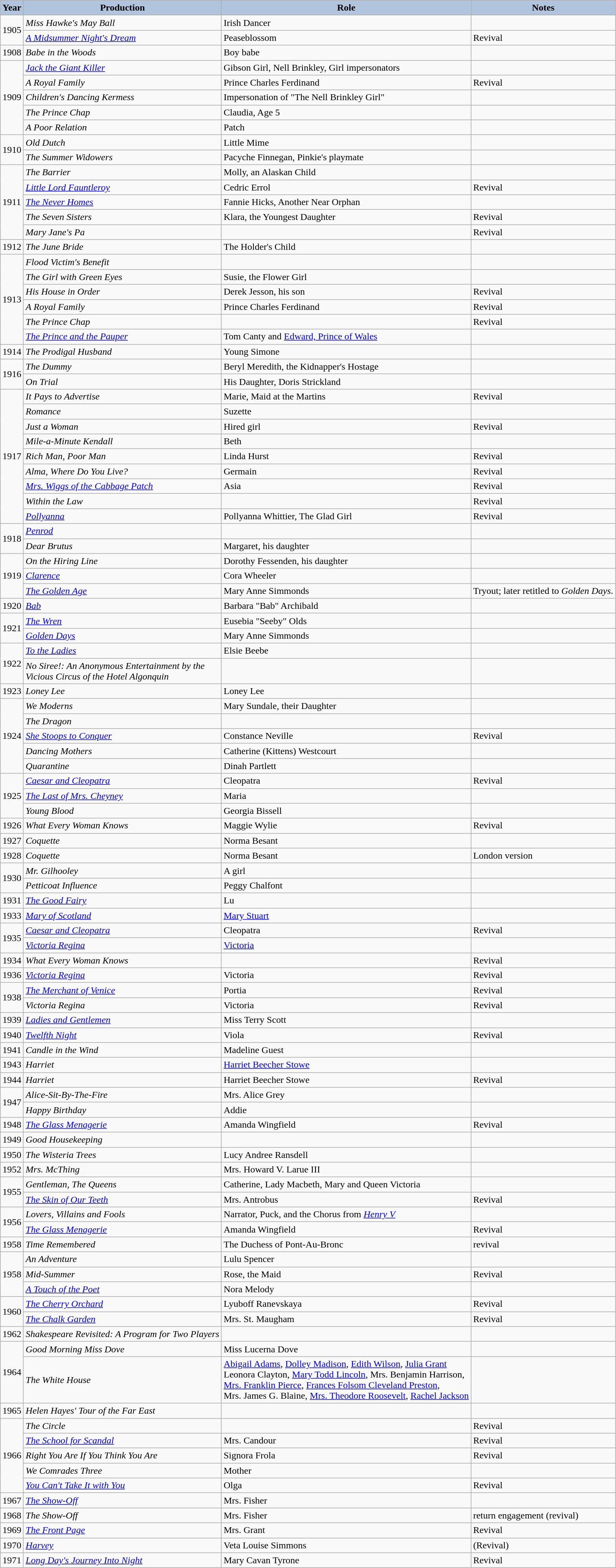<table class="wikitable">
<tr style="text-align:center;">
<th style="background:#B0C4DE;">Year</th>
<th style="background:#B0C4DE;">Production</th>
<th style="background:#B0C4DE;">Role</th>
<th style="background:#B0C4DE;">Notes</th>
</tr>
<tr>
<td rowspan=2>1905</td>
<td><em>Miss Hawke's May Ball</em></td>
<td>Irish Dancer</td>
<td></td>
</tr>
<tr>
<td><em><a href='#'>A Midsummer Night's Dream</a></em></td>
<td>Peaseblossom</td>
<td>Revival</td>
</tr>
<tr>
<td>1908</td>
<td><em>Babe in the Woods</em></td>
<td>Boy babe</td>
<td></td>
</tr>
<tr>
<td rowspan=5>1909</td>
<td><em><a href='#'>Jack the Giant Killer</a></em></td>
<td>Gibson Girl, Nell Brinkley, Girl impersonators</td>
<td></td>
</tr>
<tr>
<td><em>A Royal Family</em></td>
<td>Prince Charles Ferdinand</td>
<td>Revival</td>
</tr>
<tr>
<td><em>Children's Dancing Kermess</em></td>
<td>Impersonation of "The Nell Brinkley Girl"</td>
<td></td>
</tr>
<tr>
<td><em>The Prince Chap</em></td>
<td>Claudia, Age 5</td>
<td></td>
</tr>
<tr>
<td><em>A Poor Relation</em></td>
<td>Patch</td>
<td></td>
</tr>
<tr>
<td rowspan=2>1910</td>
<td><em>Old Dutch</em></td>
<td>Little Mime</td>
<td></td>
</tr>
<tr>
<td><em>The Summer Widowers</em></td>
<td>Pacyche Finnegan, Pinkie's playmate</td>
<td></td>
</tr>
<tr>
<td rowspan=5>1911</td>
<td><em>The Barrier</em></td>
<td>Molly, an Alaskan Child</td>
<td></td>
</tr>
<tr>
<td><em><a href='#'>Little Lord Fauntleroy</a></em></td>
<td>Cedric Errol</td>
<td>Revival</td>
</tr>
<tr>
<td><em><a href='#'>The Never Homes</a></em></td>
<td>Fannie Hicks, Another Near Orphan</td>
<td></td>
</tr>
<tr>
<td><em>The Seven Sisters</em></td>
<td>Klara, the Youngest Daughter</td>
<td>Revival</td>
</tr>
<tr>
<td><em>Mary Jane's Pa</em></td>
<td></td>
<td>Revival</td>
</tr>
<tr>
<td>1912</td>
<td><em>The June Bride</em></td>
<td>The Holder's Child</td>
<td></td>
</tr>
<tr>
<td rowspan=6>1913</td>
<td><em>Flood Victim's Benefit</em></td>
<td></td>
<td></td>
</tr>
<tr>
<td><em>The Girl with Green Eyes</em></td>
<td>Susie, the Flower Girl</td>
<td></td>
</tr>
<tr>
<td><em>His House in Order</em></td>
<td>Derek Jesson, his son</td>
<td>Revival</td>
</tr>
<tr>
<td><em>A Royal Family</em></td>
<td>Prince Charles Ferdinand</td>
<td>Revival</td>
</tr>
<tr>
<td><em>The Prince Chap</em></td>
<td></td>
<td>Revival</td>
</tr>
<tr>
<td><em><a href='#'>The Prince and the Pauper</a></em></td>
<td>Tom Canty and <a href='#'>Edward, Prince of Wales</a></td>
<td></td>
</tr>
<tr>
<td>1914</td>
<td><em>The Prodigal Husband</em></td>
<td>Young Simone</td>
<td></td>
</tr>
<tr>
<td rowspan=2>1916</td>
<td><em>The Dummy</em></td>
<td>Beryl Meredith, the Kidnapper's Hostage</td>
<td></td>
</tr>
<tr>
<td><em>On Trial</em></td>
<td>His Daughter, Doris Strickland</td>
<td></td>
</tr>
<tr>
<td rowspan=9>1917</td>
<td><em>It Pays to Advertise</em></td>
<td>Marie, Maid at the Martins</td>
<td>Revival</td>
</tr>
<tr>
<td><em>Romance</em></td>
<td>Suzette</td>
<td></td>
</tr>
<tr>
<td><em>Just a Woman</em></td>
<td>Hired girl</td>
<td>Revival</td>
</tr>
<tr>
<td><em>Mile-a-Minute Kendall</em></td>
<td>Beth</td>
<td></td>
</tr>
<tr>
<td><em>Rich Man, Poor Man</em></td>
<td>Linda Hurst</td>
<td>Revival</td>
</tr>
<tr>
<td><em>Alma, Where Do You Live?</em></td>
<td>Germain</td>
<td>Revival</td>
</tr>
<tr>
<td><em><a href='#'>Mrs. Wiggs of the Cabbage Patch</a></em></td>
<td>Asia</td>
<td>Revival</td>
</tr>
<tr>
<td><em>Within the Law</em></td>
<td></td>
<td>Revival</td>
</tr>
<tr>
<td><em><a href='#'>Pollyanna</a></em></td>
<td>Pollyanna Whittier, The Glad Girl</td>
<td>Revival</td>
</tr>
<tr>
<td rowspan=2>1918</td>
<td><em><a href='#'>Penrod</a></em></td>
<td></td>
<td></td>
</tr>
<tr>
<td><em>Dear Brutus</em></td>
<td>Margaret, his daughter</td>
<td></td>
</tr>
<tr>
<td rowspan=3>1919</td>
<td><em>On the Hiring Line</em></td>
<td>Dorothy Fessenden, his daughter</td>
<td></td>
</tr>
<tr>
<td><em><a href='#'>Clarence</a></em></td>
<td>Cora Wheeler</td>
<td></td>
</tr>
<tr>
<td><em><a href='#'>The Golden Age</a></em></td>
<td>Mary Anne Simmonds</td>
<td>Tryout; later retitled to <em>Golden Days</em>.</td>
</tr>
<tr>
<td>1920</td>
<td><em><a href='#'>Bab</a></em></td>
<td>Barbara "Bab" Archibald</td>
</tr>
<tr>
<td rowspan=2>1921</td>
<td><em><a href='#'>The Wren</a></em></td>
<td>Eusebia "Seeby" Olds</td>
<td></td>
</tr>
<tr>
<td><em><a href='#'>Golden Days</a></em></td>
<td>Mary Anne Simmonds</td>
<td></td>
</tr>
<tr>
<td rowspan=2>1922</td>
<td><em><a href='#'>To the Ladies</a></em></td>
<td>Elsie Beebe</td>
<td></td>
</tr>
<tr>
<td><em>No Siree!: An Anonymous Entertainment by the<br>Vicious Circus of the Hotel Algonquin</em></td>
<td></td>
<td></td>
</tr>
<tr>
<td>1923</td>
<td><em>Loney Lee</em></td>
<td>Loney Lee</td>
<td></td>
</tr>
<tr>
<td rowspan=5>1924</td>
<td><em>We Moderns</em></td>
<td>Mary Sundale, their Daughter</td>
<td></td>
</tr>
<tr>
<td><em>The Dragon</em></td>
<td></td>
<td></td>
</tr>
<tr>
<td><em><a href='#'>She Stoops to Conquer</a></em></td>
<td>Constance Neville</td>
<td>Revival</td>
</tr>
<tr>
<td><em>Dancing Mothers</em></td>
<td>Catherine (Kittens) Westcourt</td>
<td></td>
</tr>
<tr>
<td><em>Quarantine</em></td>
<td>Dinah Partlett</td>
<td></td>
</tr>
<tr>
<td rowspan=3>1925</td>
<td><em><a href='#'>Caesar and Cleopatra</a></em></td>
<td>Cleopatra</td>
<td>Revival</td>
</tr>
<tr>
<td><em><a href='#'>The Last of Mrs. Cheyney</a></em></td>
<td>Maria</td>
<td></td>
</tr>
<tr>
<td><em>Young Blood</em></td>
<td>Georgia Bissell</td>
<td></td>
</tr>
<tr>
<td>1926</td>
<td><em>What Every Woman Knows</em></td>
<td>Maggie Wylie</td>
<td>Revival</td>
</tr>
<tr>
<td>1927</td>
<td><em>Coquette</em></td>
<td>Norma Besant</td>
<td></td>
</tr>
<tr>
<td>1928</td>
<td><em>Coquette</em></td>
<td>Norma Besant</td>
<td>London version</td>
</tr>
<tr>
<td rowspan=2>1930</td>
<td><em>Mr. Gilhooley</em></td>
<td>A girl</td>
<td></td>
</tr>
<tr>
<td><em>Petticoat Influence</em></td>
<td>Peggy Chalfont</td>
<td></td>
</tr>
<tr>
<td>1931</td>
<td><em><a href='#'>The Good Fairy</a></em></td>
<td>Lu</td>
<td></td>
</tr>
<tr>
<td>1933</td>
<td><em><a href='#'>Mary of Scotland</a></em></td>
<td><a href='#'>Mary Stuart</a></td>
<td></td>
</tr>
<tr>
<td rowspan=2>1935</td>
<td><em><a href='#'>Caesar and Cleopatra</a></em></td>
<td>Cleopatra</td>
<td>Revival</td>
</tr>
<tr>
<td><em><a href='#'>Victoria Regina</a></em></td>
<td><a href='#'>Victoria</a></td>
<td></td>
</tr>
<tr>
<td>1934</td>
<td><em>What Every Woman Knows</em></td>
<td></td>
<td>Revival</td>
</tr>
<tr>
<td>1936</td>
<td><em><a href='#'>Victoria Regina</a></em></td>
<td>Victoria</td>
<td>Revival</td>
</tr>
<tr>
<td rowspan=2>1938</td>
<td><em><a href='#'>The Merchant of Venice</a></em></td>
<td>Portia</td>
<td>Revival</td>
</tr>
<tr>
<td><em>Victoria Regina</em></td>
<td>Victoria</td>
<td>Revival</td>
</tr>
<tr>
<td>1939</td>
<td><em><a href='#'>Ladies and Gentlemen</a></em></td>
<td>Miss Terry Scott</td>
<td></td>
</tr>
<tr>
<td>1940</td>
<td><em><a href='#'>Twelfth Night</a></em></td>
<td>Viola</td>
<td>Revival</td>
</tr>
<tr>
<td>1941</td>
<td><em>Candle in the Wind</em></td>
<td>Madeline Guest</td>
<td></td>
</tr>
<tr>
<td>1943</td>
<td><em>Harriet</em></td>
<td><a href='#'>Harriet Beecher Stowe</a></td>
<td></td>
</tr>
<tr>
<td>1944</td>
<td><em>Harriet</em></td>
<td>Harriet Beecher Stowe</td>
<td>Revival</td>
</tr>
<tr>
<td rowspan=2>1947</td>
<td><em>Alice-Sit-By-The-Fire</em></td>
<td>Mrs. Alice Grey</td>
<td></td>
</tr>
<tr>
<td><em>Happy Birthday</em></td>
<td>Addie</td>
<td></td>
</tr>
<tr>
<td>1948</td>
<td><em><a href='#'>The Glass Menagerie</a></em></td>
<td>Amanda Wingfield</td>
<td>Revival</td>
</tr>
<tr>
<td>1949</td>
<td><em>Good Housekeeping</em></td>
<td></td>
<td></td>
</tr>
<tr>
<td>1950</td>
<td><em>The Wisteria Trees</em></td>
<td>Lucy Andree Ransdell</td>
<td></td>
</tr>
<tr>
<td>1952</td>
<td><em>Mrs. McThing</em></td>
<td>Mrs. Howard V. Larue III</td>
<td></td>
</tr>
<tr>
<td rowspan=2>1955</td>
<td><em>Gentleman, The Queens</em></td>
<td>Catherine, Lady Macbeth, Mary and Queen Victoria</td>
<td></td>
</tr>
<tr>
<td><em><a href='#'>The Skin of Our Teeth</a></em></td>
<td>Mrs. Antrobus</td>
<td>Revival</td>
</tr>
<tr>
<td rowspan=2>1956</td>
<td><em>Lovers, Villains and Fools</em></td>
<td>Narrator, Puck, and the Chorus from <em><a href='#'>Henry V</a></em></td>
<td></td>
</tr>
<tr>
<td><em><a href='#'>The Glass Menagerie</a></em></td>
<td>Amanda Wingfield</td>
<td>Revival</td>
</tr>
<tr>
<td>1958</td>
<td><em>Time Remembered</em></td>
<td>The Duchess of Pont-Au-Bronc</td>
<td>revival</td>
</tr>
<tr>
<td rowspan=3>1958</td>
<td><em>An Adventure</em></td>
<td>Lulu Spencer</td>
<td></td>
</tr>
<tr>
<td><em>Mid-Summer</em></td>
<td>Rose, the Maid</td>
<td>Revival</td>
</tr>
<tr>
<td><em><a href='#'>A Touch of the Poet</a></em></td>
<td>Nora Melody</td>
<td></td>
</tr>
<tr>
<td rowspan=2>1960</td>
<td><em><a href='#'>The Cherry Orchard</a></em></td>
<td>Lyuboff Ranevskaya</td>
<td>Revival</td>
</tr>
<tr>
<td><em><a href='#'>The Chalk Garden</a></em></td>
<td>Mrs. St. Maugham</td>
<td>Revival</td>
</tr>
<tr>
<td>1962</td>
<td><em>Shakespeare Revisited: A Program for Two Players</em></td>
<td></td>
<td></td>
</tr>
<tr>
<td rowspan=2>1964</td>
<td><em>Good Morning Miss Dove</em></td>
<td>Miss Lucerna Dove</td>
<td></td>
</tr>
<tr>
<td><em>The White House</em></td>
<td><a href='#'>Abigail Adams</a>, <a href='#'>Dolley Madison</a>, <a href='#'>Edith Wilson</a>, <a href='#'>Julia Grant</a> <br> Leonora Clayton, <a href='#'>Mary Todd Lincoln</a>, Mrs. Benjamin Harrison, <br> <a href='#'>Mrs. Franklin Pierce</a>, <a href='#'>Frances Folsom Cleveland Preston</a>, <br> Mrs. James G. Blaine, <a href='#'>Mrs. Theodore Roosevelt</a>, <a href='#'>Rachel Jackson</a></td>
<td></td>
</tr>
<tr>
<td>1965</td>
<td><em>Helen Hayes' Tour of the Far East</em></td>
<td></td>
<td></td>
</tr>
<tr>
<td rowspan=5>1966</td>
<td><em>The Circle</em></td>
<td></td>
<td>Revival</td>
</tr>
<tr>
<td><em><a href='#'>The School for Scandal</a></em></td>
<td>Mrs. Candour</td>
<td>Revival</td>
</tr>
<tr>
<td><em>Right You Are If You Think You Are</em></td>
<td>Signora Frola</td>
<td>Revival</td>
</tr>
<tr>
<td><em>We Comrades Three</em></td>
<td>Mother</td>
<td></td>
</tr>
<tr>
<td><em><a href='#'>You Can't Take It with You</a></em></td>
<td>Olga</td>
<td>Revival</td>
</tr>
<tr>
<td>1967</td>
<td><em><a href='#'>The Show-Off</a></em></td>
<td>Mrs. Fisher</td>
<td></td>
</tr>
<tr>
<td>1968</td>
<td><em>The Show-Off</em></td>
<td>Mrs. Fisher</td>
<td>return engagement (revival)</td>
</tr>
<tr>
<td>1969</td>
<td><em><a href='#'>The Front Page</a></em></td>
<td>Mrs. Grant</td>
<td>Revival</td>
</tr>
<tr>
<td>1970</td>
<td><em><a href='#'>Harvey</a></em></td>
<td>Veta Louise Simmons</td>
<td>(Revival)</td>
</tr>
<tr>
<td>1971</td>
<td><em><a href='#'>Long Day's Journey Into Night</a></em></td>
<td>Mary Cavan Tyrone</td>
<td>Revival</td>
</tr>
</table>
